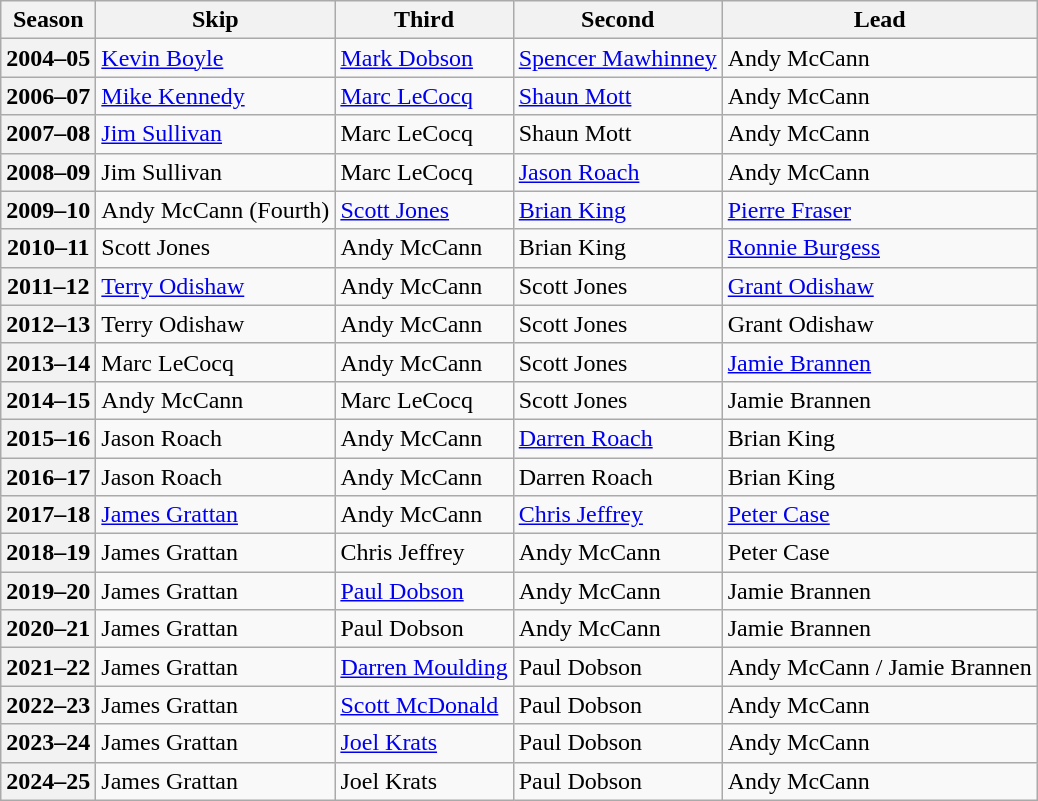<table class="wikitable">
<tr>
<th scope="col">Season</th>
<th scope="col">Skip</th>
<th scope="col">Third</th>
<th scope="col">Second</th>
<th scope="col">Lead</th>
</tr>
<tr>
<th scope="row">2004–05</th>
<td><a href='#'>Kevin Boyle</a></td>
<td><a href='#'>Mark Dobson</a></td>
<td><a href='#'>Spencer Mawhinney</a></td>
<td>Andy McCann</td>
</tr>
<tr>
<th scope="row">2006–07</th>
<td><a href='#'>Mike Kennedy</a></td>
<td><a href='#'>Marc LeCocq</a></td>
<td><a href='#'>Shaun Mott</a></td>
<td>Andy McCann</td>
</tr>
<tr>
<th scope="row">2007–08</th>
<td><a href='#'>Jim Sullivan</a></td>
<td>Marc LeCocq</td>
<td>Shaun Mott</td>
<td>Andy McCann</td>
</tr>
<tr>
<th scope="row">2008–09</th>
<td>Jim Sullivan</td>
<td>Marc LeCocq</td>
<td><a href='#'>Jason Roach</a></td>
<td>Andy McCann</td>
</tr>
<tr>
<th scope="row">2009–10</th>
<td>Andy McCann (Fourth)</td>
<td><a href='#'>Scott Jones</a></td>
<td><a href='#'>Brian King</a></td>
<td><a href='#'>Pierre Fraser</a></td>
</tr>
<tr>
<th scope="row">2010–11</th>
<td>Scott Jones</td>
<td>Andy McCann</td>
<td>Brian King</td>
<td><a href='#'>Ronnie Burgess</a></td>
</tr>
<tr>
<th scope="row">2011–12</th>
<td><a href='#'>Terry Odishaw</a></td>
<td>Andy McCann</td>
<td>Scott Jones</td>
<td><a href='#'>Grant Odishaw</a></td>
</tr>
<tr>
<th scope="row">2012–13</th>
<td>Terry Odishaw</td>
<td>Andy McCann</td>
<td>Scott Jones</td>
<td>Grant Odishaw</td>
</tr>
<tr>
<th scope="row">2013–14</th>
<td>Marc LeCocq</td>
<td>Andy McCann</td>
<td>Scott Jones</td>
<td><a href='#'>Jamie Brannen</a></td>
</tr>
<tr>
<th scope="row">2014–15</th>
<td>Andy McCann</td>
<td>Marc LeCocq</td>
<td>Scott Jones</td>
<td>Jamie Brannen</td>
</tr>
<tr>
<th scope="row">2015–16</th>
<td>Jason Roach</td>
<td>Andy McCann</td>
<td><a href='#'>Darren Roach</a></td>
<td>Brian King</td>
</tr>
<tr>
<th scope="row">2016–17</th>
<td>Jason Roach</td>
<td>Andy McCann</td>
<td>Darren Roach</td>
<td>Brian King</td>
</tr>
<tr>
<th scope="row">2017–18</th>
<td><a href='#'>James Grattan</a></td>
<td>Andy McCann</td>
<td><a href='#'>Chris Jeffrey</a></td>
<td><a href='#'>Peter Case</a></td>
</tr>
<tr>
<th scope="row">2018–19</th>
<td>James Grattan</td>
<td>Chris Jeffrey</td>
<td>Andy McCann</td>
<td>Peter Case</td>
</tr>
<tr>
<th scope="row">2019–20</th>
<td>James Grattan</td>
<td><a href='#'>Paul Dobson</a></td>
<td>Andy McCann</td>
<td>Jamie Brannen</td>
</tr>
<tr>
<th scope="row">2020–21</th>
<td>James Grattan</td>
<td>Paul Dobson</td>
<td>Andy McCann</td>
<td>Jamie Brannen</td>
</tr>
<tr>
<th scope="row">2021–22</th>
<td>James Grattan</td>
<td><a href='#'>Darren Moulding</a></td>
<td>Paul Dobson</td>
<td>Andy McCann / Jamie Brannen</td>
</tr>
<tr>
<th scope="row">2022–23</th>
<td>James Grattan</td>
<td><a href='#'>Scott McDonald</a></td>
<td>Paul Dobson</td>
<td>Andy McCann</td>
</tr>
<tr>
<th scope="row">2023–24</th>
<td>James Grattan</td>
<td><a href='#'>Joel Krats</a></td>
<td>Paul Dobson</td>
<td>Andy McCann</td>
</tr>
<tr>
<th scope="row">2024–25</th>
<td>James Grattan</td>
<td>Joel Krats</td>
<td>Paul Dobson</td>
<td>Andy McCann</td>
</tr>
</table>
